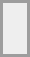<table border="0" cellpadding="4" cellspacing="4" style="margin:auto; border:2px solid #9d9d9d; background:#eee;">
<tr>
<td><br><div></div></td>
</tr>
</table>
